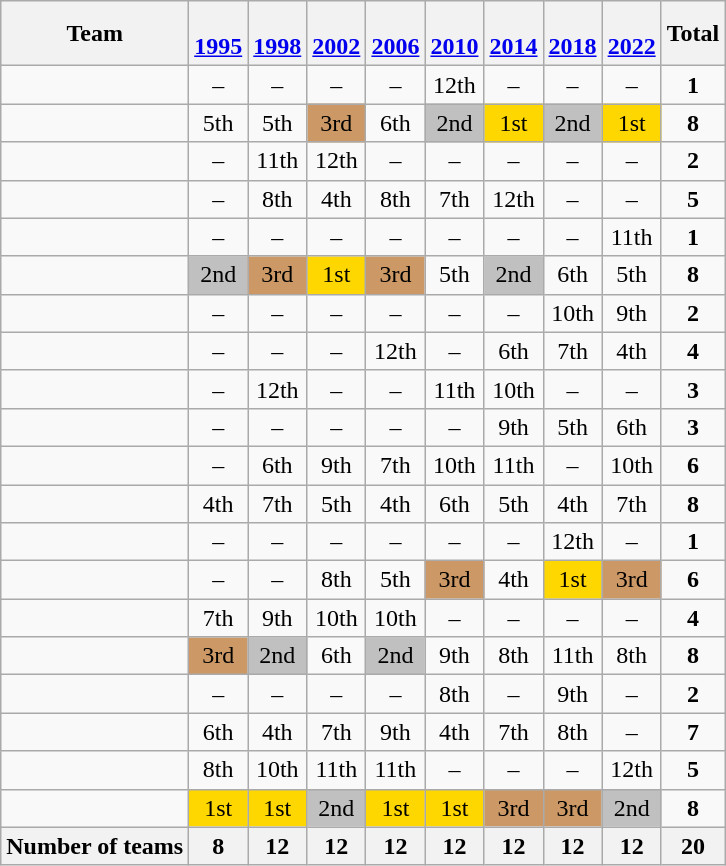<table class="wikitable" style="text-align: center">
<tr>
<th>Team</th>
<th><br><a href='#'>1995</a></th>
<th><br><a href='#'>1998</a></th>
<th><br><a href='#'>2002</a></th>
<th><br><a href='#'>2006</a></th>
<th><br><a href='#'>2010</a></th>
<th><br><a href='#'>2014</a></th>
<th><br><a href='#'>2018</a></th>
<th><br><a href='#'>2022</a></th>
<th>Total</th>
</tr>
<tr>
<td align=left></td>
<td>–</td>
<td>–</td>
<td>–</td>
<td>–</td>
<td>12th</td>
<td>–</td>
<td>–</td>
<td>–</td>
<td><strong>1</strong></td>
</tr>
<tr>
<td align=left></td>
<td>5th</td>
<td>5th</td>
<td bgcolor=#cc9966>3rd</td>
<td>6th</td>
<td bgcolor=silver>2nd</td>
<td bgcolor=gold>1st</td>
<td bgcolor=silver>2nd</td>
<td bgcolor=gold>1st</td>
<td><strong>8</strong></td>
</tr>
<tr>
<td align=left></td>
<td>–</td>
<td>11th</td>
<td>12th</td>
<td>–</td>
<td>–</td>
<td>–</td>
<td>–</td>
<td>–</td>
<td><strong>2</strong></td>
</tr>
<tr>
<td align=left></td>
<td>–</td>
<td>8th</td>
<td>4th</td>
<td>8th</td>
<td>7th</td>
<td>12th</td>
<td>–</td>
<td>–</td>
<td><strong>5</strong></td>
</tr>
<tr>
<td align=left></td>
<td>–</td>
<td>–</td>
<td>–</td>
<td>–</td>
<td>–</td>
<td>–</td>
<td>–</td>
<td>11th</td>
<td><strong>1</strong></td>
</tr>
<tr>
<td align=left></td>
<td bgcolor=silver>2nd</td>
<td bgcolor=#cc9966>3rd</td>
<td bgcolor=gold>1st</td>
<td bgcolor=#cc9966>3rd</td>
<td>5th</td>
<td bgcolor=silver>2nd</td>
<td>6th</td>
<td>5th</td>
<td><strong>8</strong></td>
</tr>
<tr>
<td align=left></td>
<td>–</td>
<td>–</td>
<td>–</td>
<td>–</td>
<td>–</td>
<td>–</td>
<td>10th</td>
<td>9th</td>
<td><strong>2</strong></td>
</tr>
<tr>
<td align=left></td>
<td>–</td>
<td>–</td>
<td>–</td>
<td>12th</td>
<td>–</td>
<td>6th</td>
<td>7th</td>
<td>4th</td>
<td><strong>4</strong></td>
</tr>
<tr>
<td align=left></td>
<td>–</td>
<td>12th</td>
<td>–</td>
<td>–</td>
<td>11th</td>
<td>10th</td>
<td>–</td>
<td>–</td>
<td><strong>3</strong></td>
</tr>
<tr>
<td align=left></td>
<td>–</td>
<td>–</td>
<td>–</td>
<td>–</td>
<td>–</td>
<td>9th</td>
<td>5th</td>
<td>6th</td>
<td><strong>3</strong></td>
</tr>
<tr>
<td align=left></td>
<td>–</td>
<td>6th</td>
<td>9th</td>
<td>7th</td>
<td>10th</td>
<td>11th</td>
<td>–</td>
<td>10th</td>
<td><strong>6</strong></td>
</tr>
<tr>
<td align=left></td>
<td>4th</td>
<td>7th</td>
<td>5th</td>
<td>4th</td>
<td>6th</td>
<td>5th</td>
<td>4th</td>
<td>7th</td>
<td><strong>8</strong></td>
</tr>
<tr>
<td align=left></td>
<td>–</td>
<td>–</td>
<td>–</td>
<td>–</td>
<td>–</td>
<td>–</td>
<td>12th</td>
<td>–</td>
<td><strong>1</strong></td>
</tr>
<tr>
<td align=left></td>
<td>–</td>
<td>–</td>
<td>8th</td>
<td>5th</td>
<td bgcolor=#cc9966>3rd</td>
<td>4th</td>
<td bgcolor=gold>1st</td>
<td bgcolor=#cc9966>3rd</td>
<td><strong>6</strong></td>
</tr>
<tr>
<td align=left></td>
<td>7th</td>
<td>9th</td>
<td>10th</td>
<td>10th</td>
<td>–</td>
<td>–</td>
<td>–</td>
<td>–</td>
<td><strong>4</strong></td>
</tr>
<tr>
<td align=left></td>
<td bgcolor=#cc9966>3rd</td>
<td bgcolor=silver>2nd</td>
<td>6th</td>
<td bgcolor=silver>2nd</td>
<td>9th</td>
<td>8th</td>
<td>11th</td>
<td>8th</td>
<td><strong>8</strong></td>
</tr>
<tr>
<td align=left></td>
<td>–</td>
<td>–</td>
<td>–</td>
<td>–</td>
<td>8th</td>
<td>–</td>
<td>9th</td>
<td>–</td>
<td><strong>2</strong></td>
</tr>
<tr>
<td align=left></td>
<td>6th</td>
<td>4th</td>
<td>7th</td>
<td>9th</td>
<td>4th</td>
<td>7th</td>
<td>8th</td>
<td>–</td>
<td><strong>7</strong></td>
</tr>
<tr>
<td align=left></td>
<td>8th</td>
<td>10th</td>
<td>11th</td>
<td>11th</td>
<td>–</td>
<td>–</td>
<td>–</td>
<td>12th</td>
<td><strong>5</strong></td>
</tr>
<tr>
<td align=left></td>
<td bgcolor=gold>1st</td>
<td bgcolor=gold>1st</td>
<td bgcolor=silver>2nd</td>
<td bgcolor=gold>1st</td>
<td bgcolor=gold>1st</td>
<td bgcolor=#cc9966>3rd</td>
<td bgcolor=#cc9966>3rd</td>
<td bgcolor=silver>2nd</td>
<td><strong>8</strong></td>
</tr>
<tr>
<th>Number of teams</th>
<th> 8</th>
<th>12</th>
<th>12</th>
<th>12</th>
<th>12</th>
<th>12</th>
<th>12</th>
<th>12 </th>
<th>20</th>
</tr>
</table>
